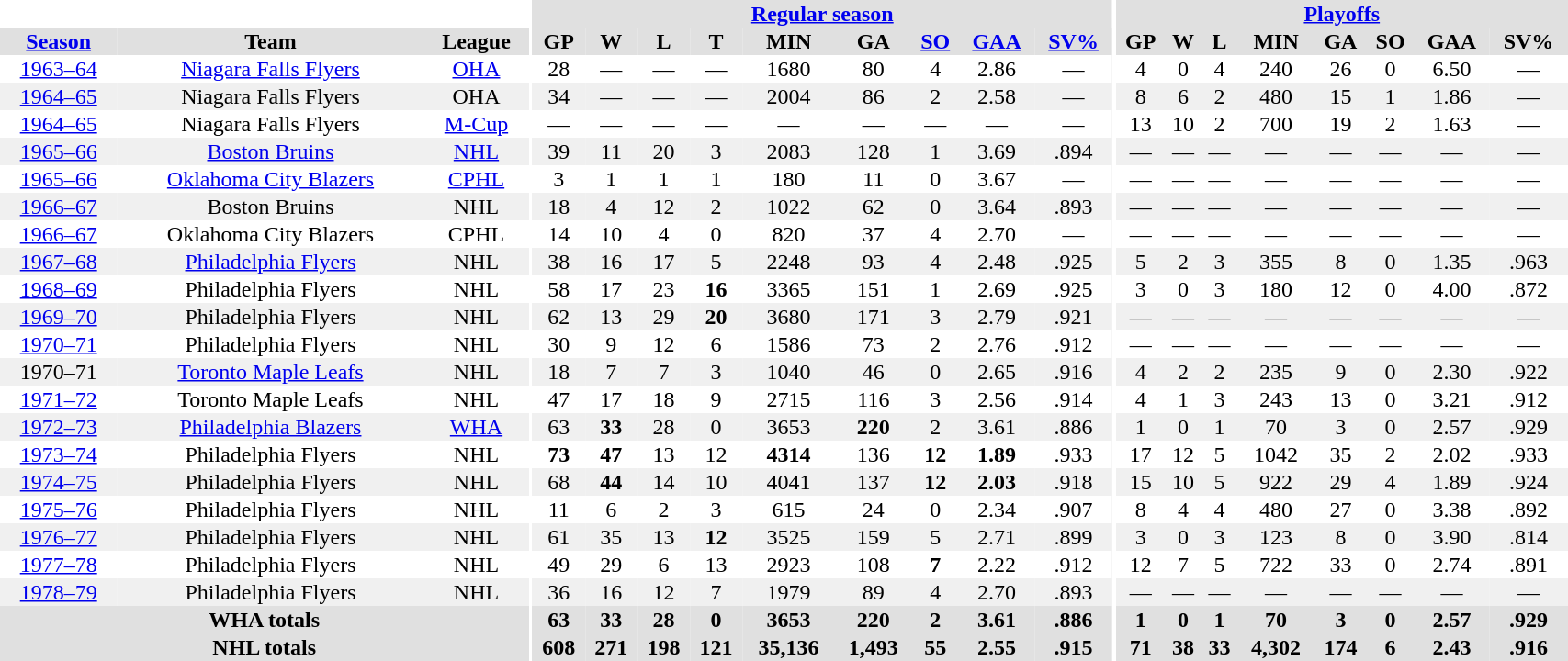<table border="0" cellpadding="1" cellspacing="0" style="width:90%; text-align:center;">
<tr bgcolor="#e0e0e0">
<th colspan="3" bgcolor="#ffffff"></th>
<th rowspan="99" bgcolor="#ffffff"></th>
<th colspan="9" bgcolor="#e0e0e0"><a href='#'>Regular season</a></th>
<th rowspan="99" bgcolor="#ffffff"></th>
<th colspan="8" bgcolor="#e0e0e0"><a href='#'>Playoffs</a></th>
</tr>
<tr bgcolor="#e0e0e0">
<th><a href='#'>Season</a></th>
<th>Team</th>
<th>League</th>
<th>GP</th>
<th>W</th>
<th>L</th>
<th>T</th>
<th>MIN</th>
<th>GA</th>
<th><a href='#'>SO</a></th>
<th><a href='#'>GAA</a></th>
<th><a href='#'>SV%</a></th>
<th>GP</th>
<th>W</th>
<th>L</th>
<th>MIN</th>
<th>GA</th>
<th>SO</th>
<th>GAA</th>
<th>SV%</th>
</tr>
<tr>
<td><a href='#'>1963–64</a></td>
<td><a href='#'>Niagara Falls Flyers</a></td>
<td><a href='#'>OHA</a></td>
<td>28</td>
<td>—</td>
<td>—</td>
<td>—</td>
<td>1680</td>
<td>80</td>
<td>4</td>
<td>2.86</td>
<td>—</td>
<td>4</td>
<td>0</td>
<td>4</td>
<td>240</td>
<td>26</td>
<td>0</td>
<td>6.50</td>
<td>—</td>
</tr>
<tr bgcolor="#f0f0f0">
<td><a href='#'>1964–65</a></td>
<td>Niagara Falls Flyers</td>
<td>OHA</td>
<td>34</td>
<td>—</td>
<td>—</td>
<td>—</td>
<td>2004</td>
<td>86</td>
<td>2</td>
<td>2.58</td>
<td>—</td>
<td>8</td>
<td>6</td>
<td>2</td>
<td>480</td>
<td>15</td>
<td>1</td>
<td>1.86</td>
<td>—</td>
</tr>
<tr>
<td><a href='#'>1964–65</a></td>
<td>Niagara Falls Flyers</td>
<td><a href='#'>M-Cup</a></td>
<td>—</td>
<td>—</td>
<td>—</td>
<td>—</td>
<td>—</td>
<td>—</td>
<td>—</td>
<td>—</td>
<td>—</td>
<td>13</td>
<td>10</td>
<td>2</td>
<td>700</td>
<td>19</td>
<td>2</td>
<td>1.63</td>
<td>—</td>
</tr>
<tr bgcolor="#f0f0f0">
<td><a href='#'>1965–66</a></td>
<td><a href='#'>Boston Bruins</a></td>
<td><a href='#'>NHL</a></td>
<td>39</td>
<td>11</td>
<td>20</td>
<td>3</td>
<td>2083</td>
<td>128</td>
<td>1</td>
<td>3.69</td>
<td>.894</td>
<td>—</td>
<td>—</td>
<td>—</td>
<td>—</td>
<td>—</td>
<td>—</td>
<td>—</td>
<td>—</td>
</tr>
<tr>
<td><a href='#'>1965–66</a></td>
<td><a href='#'>Oklahoma City Blazers</a></td>
<td><a href='#'>CPHL</a></td>
<td>3</td>
<td>1</td>
<td>1</td>
<td>1</td>
<td>180</td>
<td>11</td>
<td>0</td>
<td>3.67</td>
<td>—</td>
<td>—</td>
<td>—</td>
<td>—</td>
<td>—</td>
<td>—</td>
<td>—</td>
<td>—</td>
<td>—</td>
</tr>
<tr bgcolor="#f0f0f0">
<td><a href='#'>1966–67</a></td>
<td>Boston Bruins</td>
<td>NHL</td>
<td>18</td>
<td>4</td>
<td>12</td>
<td>2</td>
<td>1022</td>
<td>62</td>
<td>0</td>
<td>3.64</td>
<td>.893</td>
<td>—</td>
<td>—</td>
<td>—</td>
<td>—</td>
<td>—</td>
<td>—</td>
<td>—</td>
<td>—</td>
</tr>
<tr>
<td><a href='#'>1966–67</a></td>
<td>Oklahoma City Blazers</td>
<td>CPHL</td>
<td>14</td>
<td>10</td>
<td>4</td>
<td>0</td>
<td>820</td>
<td>37</td>
<td>4</td>
<td>2.70</td>
<td>—</td>
<td>—</td>
<td>—</td>
<td>—</td>
<td>—</td>
<td>—</td>
<td>—</td>
<td>—</td>
<td>—</td>
</tr>
<tr bgcolor="#f0f0f0">
<td><a href='#'>1967–68</a></td>
<td><a href='#'>Philadelphia Flyers</a></td>
<td>NHL</td>
<td>38</td>
<td>16</td>
<td>17</td>
<td>5</td>
<td>2248</td>
<td>93</td>
<td>4</td>
<td>2.48</td>
<td>.925</td>
<td>5</td>
<td>2</td>
<td>3</td>
<td>355</td>
<td>8</td>
<td>0</td>
<td>1.35</td>
<td>.963</td>
</tr>
<tr>
<td><a href='#'>1968–69</a></td>
<td>Philadelphia Flyers</td>
<td>NHL</td>
<td>58</td>
<td>17</td>
<td>23</td>
<td><strong>16</strong></td>
<td>3365</td>
<td>151</td>
<td>1</td>
<td>2.69</td>
<td>.925</td>
<td>3</td>
<td>0</td>
<td>3</td>
<td>180</td>
<td>12</td>
<td>0</td>
<td>4.00</td>
<td>.872</td>
</tr>
<tr bgcolor="#f0f0f0">
<td><a href='#'>1969–70</a></td>
<td>Philadelphia Flyers</td>
<td>NHL</td>
<td>62</td>
<td>13</td>
<td>29</td>
<td><strong>20</strong></td>
<td>3680</td>
<td>171</td>
<td>3</td>
<td>2.79</td>
<td>.921</td>
<td>—</td>
<td>—</td>
<td>—</td>
<td>—</td>
<td>—</td>
<td>—</td>
<td>—</td>
<td>—</td>
</tr>
<tr>
<td><a href='#'>1970–71</a></td>
<td>Philadelphia Flyers</td>
<td>NHL</td>
<td>30</td>
<td>9</td>
<td>12</td>
<td>6</td>
<td>1586</td>
<td>73</td>
<td>2</td>
<td>2.76</td>
<td>.912</td>
<td>—</td>
<td>—</td>
<td>—</td>
<td>—</td>
<td>—</td>
<td>—</td>
<td>—</td>
<td>—</td>
</tr>
<tr bgcolor="#f0f0f0">
<td>1970–71</td>
<td><a href='#'>Toronto Maple Leafs</a></td>
<td>NHL</td>
<td>18</td>
<td>7</td>
<td>7</td>
<td>3</td>
<td>1040</td>
<td>46</td>
<td>0</td>
<td>2.65</td>
<td>.916</td>
<td>4</td>
<td>2</td>
<td>2</td>
<td>235</td>
<td>9</td>
<td>0</td>
<td>2.30</td>
<td>.922</td>
</tr>
<tr>
<td><a href='#'>1971–72</a></td>
<td>Toronto Maple Leafs</td>
<td>NHL</td>
<td>47</td>
<td>17</td>
<td>18</td>
<td>9</td>
<td>2715</td>
<td>116</td>
<td>3</td>
<td>2.56</td>
<td>.914</td>
<td>4</td>
<td>1</td>
<td>3</td>
<td>243</td>
<td>13</td>
<td>0</td>
<td>3.21</td>
<td>.912</td>
</tr>
<tr bgcolor="#f0f0f0">
<td><a href='#'>1972–73</a></td>
<td><a href='#'>Philadelphia Blazers</a></td>
<td><a href='#'>WHA</a></td>
<td>63</td>
<td><strong>33</strong></td>
<td>28</td>
<td>0</td>
<td>3653</td>
<td><strong>220</strong></td>
<td>2</td>
<td>3.61</td>
<td>.886</td>
<td>1</td>
<td>0</td>
<td>1</td>
<td>70</td>
<td>3</td>
<td>0</td>
<td>2.57</td>
<td>.929</td>
</tr>
<tr>
<td><a href='#'>1973–74</a></td>
<td>Philadelphia Flyers</td>
<td>NHL</td>
<td><strong>73</strong></td>
<td><strong>47</strong></td>
<td>13</td>
<td>12</td>
<td><strong>4314</strong></td>
<td>136</td>
<td><strong>12</strong></td>
<td><strong>1.89</strong></td>
<td>.933</td>
<td>17</td>
<td>12</td>
<td>5</td>
<td>1042</td>
<td>35</td>
<td>2</td>
<td>2.02</td>
<td>.933</td>
</tr>
<tr bgcolor="#f0f0f0">
<td><a href='#'>1974–75</a></td>
<td>Philadelphia Flyers</td>
<td>NHL</td>
<td>68</td>
<td><strong>44</strong></td>
<td>14</td>
<td>10</td>
<td>4041</td>
<td>137</td>
<td><strong>12</strong></td>
<td><strong>2.03</strong></td>
<td>.918</td>
<td>15</td>
<td>10</td>
<td>5</td>
<td>922</td>
<td>29</td>
<td>4</td>
<td>1.89</td>
<td>.924</td>
</tr>
<tr>
<td><a href='#'>1975–76</a></td>
<td>Philadelphia Flyers</td>
<td>NHL</td>
<td>11</td>
<td>6</td>
<td>2</td>
<td>3</td>
<td>615</td>
<td>24</td>
<td>0</td>
<td>2.34</td>
<td>.907</td>
<td>8</td>
<td>4</td>
<td>4</td>
<td>480</td>
<td>27</td>
<td>0</td>
<td>3.38</td>
<td>.892</td>
</tr>
<tr bgcolor="#f0f0f0">
<td><a href='#'>1976–77</a></td>
<td>Philadelphia Flyers</td>
<td>NHL</td>
<td>61</td>
<td>35</td>
<td>13</td>
<td><strong>12</strong></td>
<td>3525</td>
<td>159</td>
<td>5</td>
<td>2.71</td>
<td>.899</td>
<td>3</td>
<td>0</td>
<td>3</td>
<td>123</td>
<td>8</td>
<td>0</td>
<td>3.90</td>
<td>.814</td>
</tr>
<tr>
<td><a href='#'>1977–78</a></td>
<td>Philadelphia Flyers</td>
<td>NHL</td>
<td>49</td>
<td>29</td>
<td>6</td>
<td>13</td>
<td>2923</td>
<td>108</td>
<td><strong>7</strong></td>
<td>2.22</td>
<td>.912</td>
<td>12</td>
<td>7</td>
<td>5</td>
<td>722</td>
<td>33</td>
<td>0</td>
<td>2.74</td>
<td>.891</td>
</tr>
<tr bgcolor="#f0f0f0">
<td><a href='#'>1978–79</a></td>
<td>Philadelphia Flyers</td>
<td>NHL</td>
<td>36</td>
<td>16</td>
<td>12</td>
<td>7</td>
<td>1979</td>
<td>89</td>
<td>4</td>
<td>2.70</td>
<td>.893</td>
<td>—</td>
<td>—</td>
<td>—</td>
<td>—</td>
<td>—</td>
<td>—</td>
<td>—</td>
<td>—</td>
</tr>
<tr bgcolor="#e0e0e0">
<th colspan=3>WHA totals</th>
<th>63</th>
<th>33</th>
<th>28</th>
<th>0</th>
<th>3653</th>
<th>220</th>
<th>2</th>
<th>3.61</th>
<th>.886</th>
<th>1</th>
<th>0</th>
<th>1</th>
<th>70</th>
<th>3</th>
<th>0</th>
<th>2.57</th>
<th>.929</th>
</tr>
<tr bgcolor="#e0e0e0">
<th colspan=3>NHL totals</th>
<th>608</th>
<th>271</th>
<th>198</th>
<th>121</th>
<th>35,136</th>
<th>1,493</th>
<th>55</th>
<th>2.55</th>
<th>.915</th>
<th>71</th>
<th>38</th>
<th>33</th>
<th>4,302</th>
<th>174</th>
<th>6</th>
<th>2.43</th>
<th>.916</th>
</tr>
</table>
